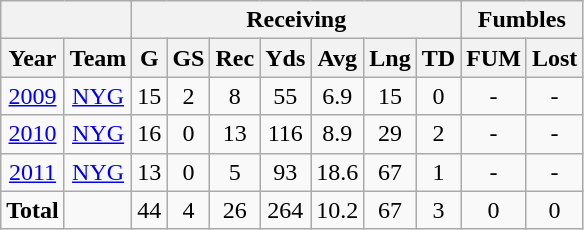<table class="wikitable">
<tr>
<th colspan="2"></th>
<th colspan="7">Receiving</th>
<th colspan="2">Fumbles</th>
</tr>
<tr>
<th>Year</th>
<th>Team</th>
<th>G</th>
<th>GS</th>
<th>Rec</th>
<th>Yds</th>
<th>Avg</th>
<th>Lng</th>
<th>TD</th>
<th>FUM</th>
<th>Lost</th>
</tr>
<tr style="text-align:center;">
<td><a href='#'>2009</a></td>
<td><a href='#'>NYG</a></td>
<td>15</td>
<td>2</td>
<td>8</td>
<td>55</td>
<td>6.9</td>
<td>15</td>
<td>0</td>
<td>-</td>
<td>-</td>
</tr>
<tr style="text-align:center;">
<td><a href='#'>2010</a></td>
<td><a href='#'>NYG</a></td>
<td>16</td>
<td>0</td>
<td>13</td>
<td>116</td>
<td>8.9</td>
<td>29</td>
<td>2</td>
<td>-</td>
<td>-</td>
</tr>
<tr style="text-align:center;">
<td><a href='#'>2011</a></td>
<td><a href='#'>NYG</a></td>
<td>13</td>
<td>0</td>
<td>5</td>
<td>93</td>
<td>18.6</td>
<td>67</td>
<td>1</td>
<td>-</td>
<td>-</td>
</tr>
<tr style="text-align:center;">
<td><strong>Total</strong></td>
<td></td>
<td>44</td>
<td>4</td>
<td>26</td>
<td>264</td>
<td>10.2</td>
<td>67</td>
<td>3</td>
<td>0</td>
<td>0</td>
</tr>
</table>
